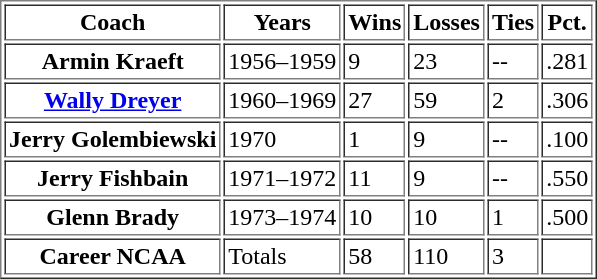<table border="1" cellpadding="2">
<tr>
<th>Coach</th>
<th>Years</th>
<th>Wins</th>
<th>Losses</th>
<th>Ties</th>
<th>Pct.</th>
</tr>
<tr>
<th>Armin Kraeft</th>
<td>1956–1959</td>
<td>9</td>
<td>23</td>
<td>--</td>
<td>.281</td>
</tr>
<tr>
<th><a href='#'>Wally Dreyer</a></th>
<td>1960–1969</td>
<td>27</td>
<td>59</td>
<td>2</td>
<td>.306</td>
</tr>
<tr>
<th>Jerry Golembiewski</th>
<td>1970</td>
<td>1</td>
<td>9</td>
<td>--</td>
<td>.100</td>
</tr>
<tr>
<th>Jerry Fishbain</th>
<td>1971–1972</td>
<td>11</td>
<td>9</td>
<td>--</td>
<td>.550</td>
</tr>
<tr>
<th>Glenn Brady</th>
<td>1973–1974</td>
<td>10</td>
<td>10</td>
<td>1</td>
<td>.500</td>
</tr>
<tr>
<th>Career NCAA</th>
<td>Totals</td>
<td>58</td>
<td>110</td>
<td>3</td>
<td></td>
</tr>
</table>
